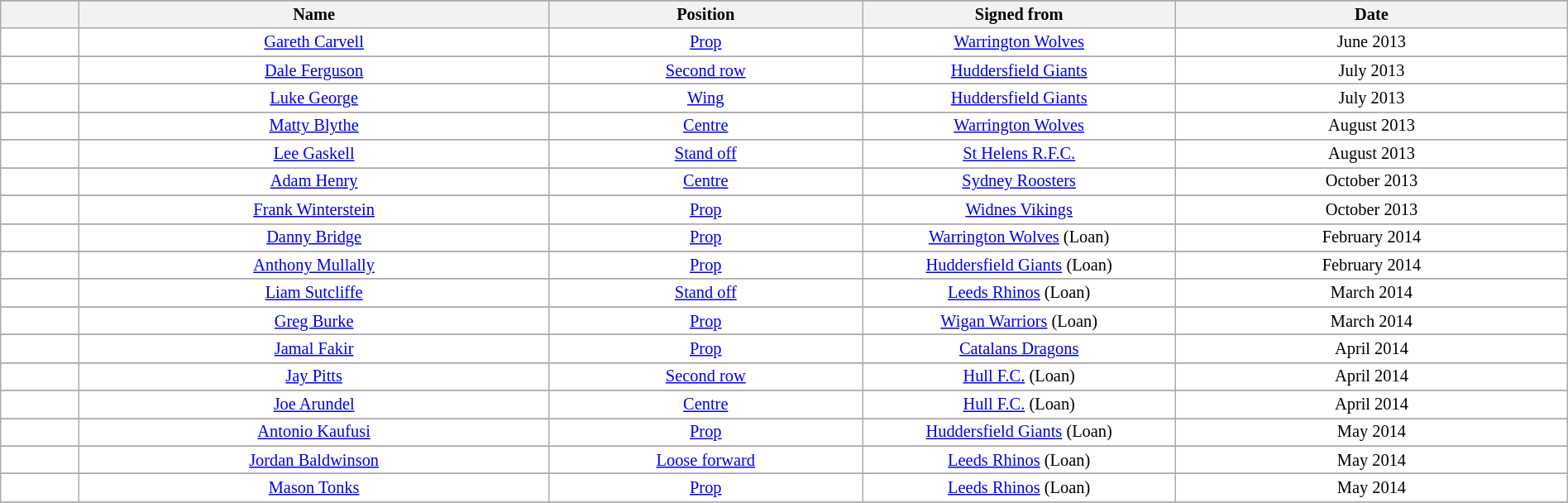<table class="wikitable sortable" width="100%" style="font-size:85%">
<tr bgcolor="#efefef">
</tr>
<tr bgcolor="#efefef">
<th width=5%></th>
<th width=30%>Name</th>
<th !width=30%>Position</th>
<th width=20%>Signed from</th>
<th width=25%>Date</th>
</tr>
<tr bgcolor=#FFFFFF>
<td align=center></td>
<td align=center><a href='#'>Gareth Carvell</a></td>
<td align=center><a href='#'>Prop</a></td>
<td align=center><a href='#'>Warrington Wolves</a></td>
<td align=center>June 2013</td>
</tr>
<tr>
</tr>
<tr bgcolor=#FFFFFF>
<td align=center></td>
<td align=center><a href='#'>Dale Ferguson</a></td>
<td align=center><a href='#'>Second row</a></td>
<td align=center><a href='#'>Huddersfield Giants</a></td>
<td align=center>July 2013</td>
</tr>
<tr>
</tr>
<tr bgcolor=#FFFFFF>
<td align=center></td>
<td align=center><a href='#'>Luke George</a></td>
<td align=center><a href='#'>Wing</a></td>
<td align=center><a href='#'>Huddersfield Giants</a></td>
<td align=center>July 2013</td>
</tr>
<tr>
</tr>
<tr bgcolor=#FFFFFF>
<td align=center></td>
<td align=center><a href='#'>Matty Blythe</a></td>
<td align=center><a href='#'>Centre</a></td>
<td align=center><a href='#'>Warrington Wolves</a></td>
<td align=center>August 2013</td>
</tr>
<tr>
</tr>
<tr bgcolor=#FFFFFF>
<td align=center></td>
<td align=center><a href='#'>Lee Gaskell</a></td>
<td align=center><a href='#'>Stand off</a></td>
<td align=center><a href='#'>St Helens R.F.C.</a></td>
<td align=center>August 2013</td>
</tr>
<tr>
</tr>
<tr bgcolor=#FFFFFF>
<td align=center></td>
<td align=center><a href='#'>Adam Henry</a></td>
<td align=center><a href='#'>Centre</a></td>
<td align=center><a href='#'>Sydney Roosters</a></td>
<td align=center>October 2013</td>
</tr>
<tr>
</tr>
<tr bgcolor=#FFFFFF>
<td align=center></td>
<td align=center><a href='#'>Frank Winterstein</a></td>
<td align=center><a href='#'>Prop</a></td>
<td align=center><a href='#'>Widnes Vikings</a></td>
<td align=center>October 2013</td>
</tr>
<tr>
</tr>
<tr bgcolor=#FFFFFF>
<td align=center></td>
<td align=center><a href='#'>Danny Bridge</a></td>
<td align=center><a href='#'>Prop</a></td>
<td align=center><a href='#'>Warrington Wolves</a> (Loan)</td>
<td align=center>February 2014</td>
</tr>
<tr>
</tr>
<tr bgcolor=#FFFFFF>
<td align=center></td>
<td align=center><a href='#'>Anthony Mullally</a></td>
<td align=center><a href='#'>Prop</a></td>
<td align=center><a href='#'>Huddersfield Giants</a> (Loan)</td>
<td align=center>February 2014</td>
</tr>
<tr>
</tr>
<tr bgcolor=#FFFFFF>
<td align=center></td>
<td align=center><a href='#'>Liam Sutcliffe</a></td>
<td align=center><a href='#'>Stand off</a></td>
<td align=center><a href='#'>Leeds Rhinos</a> (Loan)</td>
<td align=center>March 2014</td>
</tr>
<tr>
</tr>
<tr bgcolor=#FFFFFF>
<td align=center></td>
<td align=center><a href='#'>Greg Burke</a></td>
<td align=center><a href='#'>Prop</a></td>
<td align=center><a href='#'>Wigan Warriors</a> (Loan)</td>
<td align=center>March 2014</td>
</tr>
<tr>
</tr>
<tr bgcolor=#FFFFFF>
<td align=center></td>
<td align=center><a href='#'>Jamal Fakir</a></td>
<td align=center><a href='#'>Prop</a></td>
<td align=center><a href='#'>Catalans Dragons</a></td>
<td align=center>April 2014</td>
</tr>
<tr>
</tr>
<tr bgcolor=#FFFFFF>
<td align=center></td>
<td align=center><a href='#'>Jay Pitts</a></td>
<td align=center><a href='#'>Second row</a></td>
<td align=center><a href='#'>Hull F.C.</a> (Loan)</td>
<td align=center>April 2014</td>
</tr>
<tr>
</tr>
<tr bgcolor=#FFFFFF>
<td align=center></td>
<td align=center><a href='#'>Joe Arundel</a></td>
<td align=center><a href='#'>Centre</a></td>
<td align=center><a href='#'>Hull F.C.</a> (Loan)</td>
<td align=center>April 2014</td>
</tr>
<tr>
</tr>
<tr bgcolor=#FFFFFF>
<td align=center></td>
<td align=center><a href='#'>Antonio Kaufusi</a></td>
<td align=center><a href='#'>Prop</a></td>
<td align=center><a href='#'>Huddersfield Giants</a> (Loan)</td>
<td align=center>May 2014</td>
</tr>
<tr>
</tr>
<tr bgcolor=#FFFFFF>
<td align=center></td>
<td align=center><a href='#'>Jordan Baldwinson</a></td>
<td align=center><a href='#'>Loose forward</a></td>
<td align=center><a href='#'>Leeds Rhinos</a> (Loan)</td>
<td align=center>May 2014</td>
</tr>
<tr>
</tr>
<tr bgcolor=#FFFFFF>
<td align=center></td>
<td align=center><a href='#'>Mason Tonks</a></td>
<td align=center><a href='#'>Prop</a></td>
<td align=center><a href='#'>Leeds Rhinos</a> (Loan)</td>
<td align=center>May 2014</td>
</tr>
<tr>
</tr>
</table>
